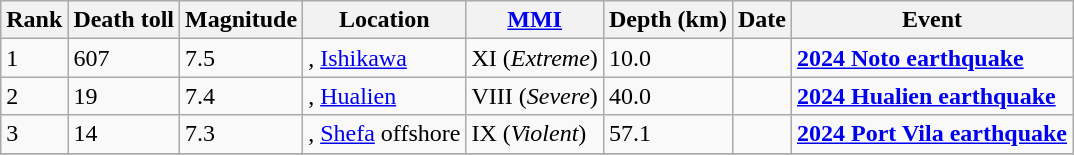<table class="sortable wikitable" style="font-size:100%;">
<tr>
<th>Rank</th>
<th>Death toll</th>
<th>Magnitude</th>
<th>Location</th>
<th><a href='#'>MMI</a></th>
<th>Depth (km)</th>
<th>Date</th>
<th>Event</th>
</tr>
<tr>
<td>1</td>
<td>607</td>
<td>7.5</td>
<td>, <a href='#'>Ishikawa</a></td>
<td>XI (<em>Extreme</em>)</td>
<td>10.0</td>
<td></td>
<td><strong><a href='#'>2024 Noto earthquake</a></strong></td>
</tr>
<tr>
<td>2</td>
<td>19</td>
<td>7.4</td>
<td>, <a href='#'>Hualien</a></td>
<td>VIII (<em>Severe</em>)</td>
<td>40.0</td>
<td></td>
<td><strong><a href='#'>2024 Hualien earthquake</a></strong></td>
</tr>
<tr>
<td>3</td>
<td>14</td>
<td>7.3</td>
<td>, <a href='#'>Shefa</a> offshore</td>
<td>IX (<em>Violent</em>)</td>
<td>57.1</td>
<td></td>
<td><strong><a href='#'>2024 Port Vila earthquake</a></strong></td>
</tr>
<tr>
</tr>
</table>
